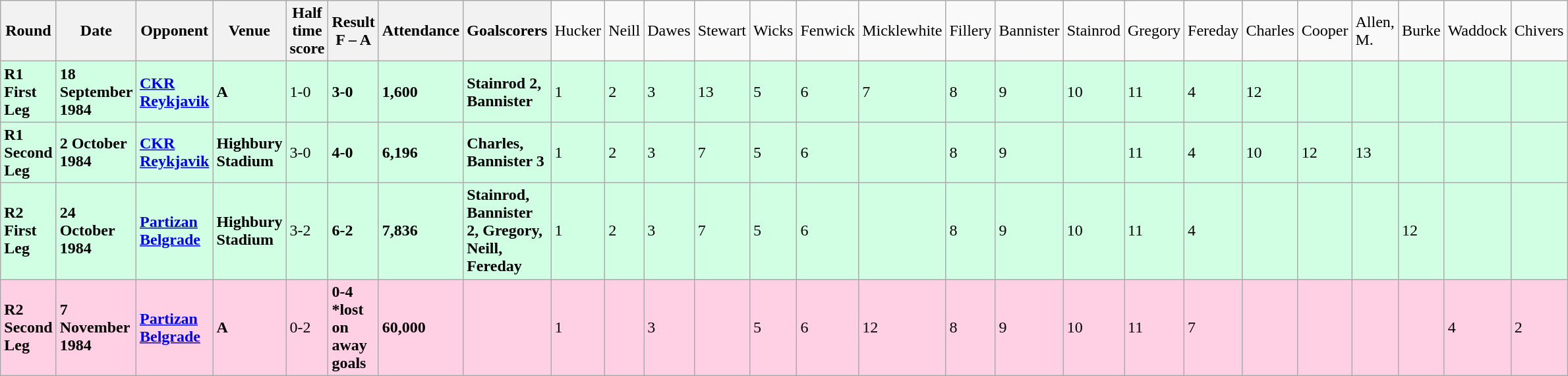<table class="wikitable">
<tr>
<th><strong>Round</strong></th>
<th><strong>Date</strong></th>
<th><strong>Opponent</strong></th>
<th><strong>Venue</strong></th>
<th><strong>Half time score</strong></th>
<th><strong>Result</strong><br><strong>F – A</strong></th>
<th><strong>Attendance</strong></th>
<th><strong>Goalscorers</strong></th>
<td>Hucker</td>
<td>Neill</td>
<td>Dawes</td>
<td>Stewart</td>
<td>Wicks</td>
<td>Fenwick</td>
<td>Micklewhite</td>
<td>Fillery</td>
<td>Bannister</td>
<td>Stainrod</td>
<td>Gregory</td>
<td>Fereday</td>
<td>Charles</td>
<td>Cooper</td>
<td>Allen, M.</td>
<td>Burke</td>
<td>Waddock</td>
<td>Chivers</td>
</tr>
<tr style="background-color: #d0ffe3;">
<td><strong>R1 First Leg</strong></td>
<td><strong>18 September 1984</strong></td>
<td><a href='#'><strong>CKR Reykjavik</strong></a></td>
<td><strong>A</strong></td>
<td>1-0</td>
<td><strong>3-0</strong></td>
<td><strong>1,600</strong></td>
<td><strong>Stainrod 2, Bannister</strong></td>
<td>1</td>
<td>2</td>
<td>3</td>
<td>13</td>
<td>5</td>
<td>6</td>
<td>7</td>
<td>8</td>
<td>9</td>
<td>10</td>
<td>11</td>
<td>4</td>
<td>12</td>
<td></td>
<td></td>
<td></td>
<td></td>
<td></td>
</tr>
<tr style="background-color: #d0ffe3;">
<td><strong>R1 Second Leg</strong></td>
<td><strong>2 October 1984</strong></td>
<td><a href='#'><strong>CKR Reykjavik</strong></a></td>
<td><strong>Highbury Stadium</strong></td>
<td>3-0</td>
<td><strong>4-0</strong></td>
<td><strong>6,196</strong></td>
<td><strong>Charles, Bannister 3</strong></td>
<td>1</td>
<td>2</td>
<td>3</td>
<td>7</td>
<td>5</td>
<td>6</td>
<td></td>
<td>8</td>
<td>9</td>
<td></td>
<td>11</td>
<td>4</td>
<td>10</td>
<td>12</td>
<td>13</td>
<td></td>
<td></td>
<td></td>
</tr>
<tr style="background-color: #d0ffe3;">
<td><strong>R2 First Leg</strong></td>
<td><strong>24 October 1984</strong></td>
<td><a href='#'><strong>Partizan Belgrade</strong></a></td>
<td><strong>Highbury Stadium</strong></td>
<td>3-2</td>
<td><strong>6-2</strong></td>
<td><strong>7,836</strong></td>
<td><strong>Stainrod, Bannister 2, Gregory, Neill, Fereday</strong></td>
<td>1</td>
<td>2</td>
<td>3</td>
<td>7</td>
<td>5</td>
<td>6</td>
<td></td>
<td>8</td>
<td>9</td>
<td>10</td>
<td>11</td>
<td>4</td>
<td></td>
<td></td>
<td></td>
<td>12</td>
<td></td>
<td></td>
</tr>
<tr style="background-color: #ffd0e3;">
<td><strong>R2 Second Leg</strong></td>
<td><strong>7 November 1984</strong></td>
<td><a href='#'><strong>Partizan Belgrade</strong></a></td>
<td><strong>A</strong></td>
<td>0-2</td>
<td><strong>0-4 *lost on away goals</strong></td>
<td><strong>60,000</strong></td>
<td></td>
<td>1</td>
<td></td>
<td>3</td>
<td></td>
<td>5</td>
<td>6</td>
<td>12</td>
<td>8</td>
<td>9</td>
<td>10</td>
<td>11</td>
<td>7</td>
<td></td>
<td></td>
<td></td>
<td></td>
<td>4</td>
<td>2</td>
</tr>
</table>
